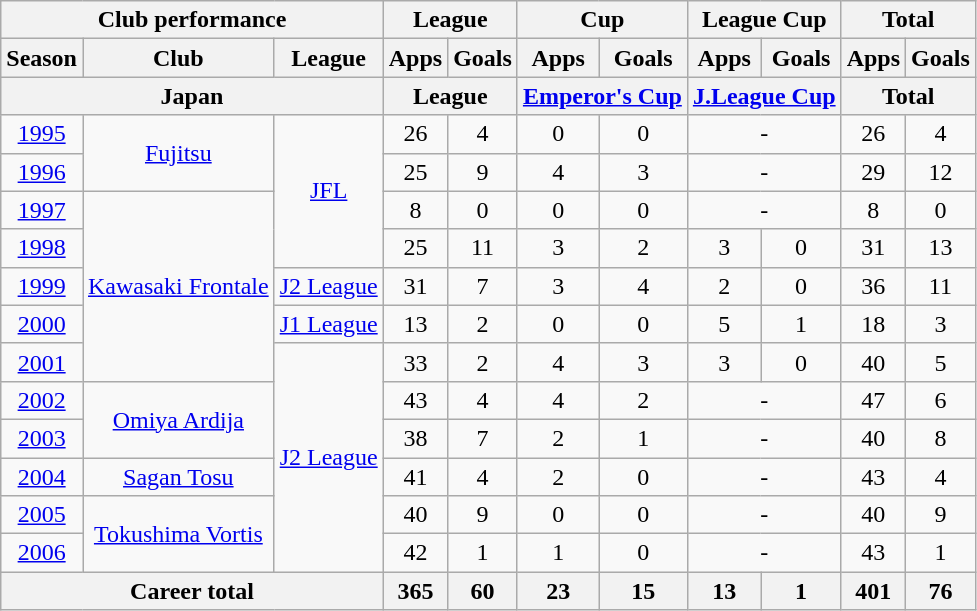<table class="wikitable" style="text-align:center">
<tr>
<th colspan=3>Club performance</th>
<th colspan=2>League</th>
<th colspan=2>Cup</th>
<th colspan=2>League Cup</th>
<th colspan=2>Total</th>
</tr>
<tr>
<th>Season</th>
<th>Club</th>
<th>League</th>
<th>Apps</th>
<th>Goals</th>
<th>Apps</th>
<th>Goals</th>
<th>Apps</th>
<th>Goals</th>
<th>Apps</th>
<th>Goals</th>
</tr>
<tr>
<th colspan=3>Japan</th>
<th colspan=2>League</th>
<th colspan=2><a href='#'>Emperor's Cup</a></th>
<th colspan=2><a href='#'>J.League Cup</a></th>
<th colspan=2>Total</th>
</tr>
<tr>
<td><a href='#'>1995</a></td>
<td rowspan="2"><a href='#'>Fujitsu</a></td>
<td rowspan="4"><a href='#'>JFL</a></td>
<td>26</td>
<td>4</td>
<td>0</td>
<td>0</td>
<td colspan="2">-</td>
<td>26</td>
<td>4</td>
</tr>
<tr>
<td><a href='#'>1996</a></td>
<td>25</td>
<td>9</td>
<td>4</td>
<td>3</td>
<td colspan="2">-</td>
<td>29</td>
<td>12</td>
</tr>
<tr>
<td><a href='#'>1997</a></td>
<td rowspan="5"><a href='#'>Kawasaki Frontale</a></td>
<td>8</td>
<td>0</td>
<td>0</td>
<td>0</td>
<td colspan="2">-</td>
<td>8</td>
<td>0</td>
</tr>
<tr>
<td><a href='#'>1998</a></td>
<td>25</td>
<td>11</td>
<td>3</td>
<td>2</td>
<td>3</td>
<td>0</td>
<td>31</td>
<td>13</td>
</tr>
<tr>
<td><a href='#'>1999</a></td>
<td><a href='#'>J2 League</a></td>
<td>31</td>
<td>7</td>
<td>3</td>
<td>4</td>
<td>2</td>
<td>0</td>
<td>36</td>
<td>11</td>
</tr>
<tr>
<td><a href='#'>2000</a></td>
<td><a href='#'>J1 League</a></td>
<td>13</td>
<td>2</td>
<td>0</td>
<td>0</td>
<td>5</td>
<td>1</td>
<td>18</td>
<td>3</td>
</tr>
<tr>
<td><a href='#'>2001</a></td>
<td rowspan="6"><a href='#'>J2 League</a></td>
<td>33</td>
<td>2</td>
<td>4</td>
<td>3</td>
<td>3</td>
<td>0</td>
<td>40</td>
<td>5</td>
</tr>
<tr>
<td><a href='#'>2002</a></td>
<td rowspan="2"><a href='#'>Omiya Ardija</a></td>
<td>43</td>
<td>4</td>
<td>4</td>
<td>2</td>
<td colspan="2">-</td>
<td>47</td>
<td>6</td>
</tr>
<tr>
<td><a href='#'>2003</a></td>
<td>38</td>
<td>7</td>
<td>2</td>
<td>1</td>
<td colspan="2">-</td>
<td>40</td>
<td>8</td>
</tr>
<tr>
<td><a href='#'>2004</a></td>
<td><a href='#'>Sagan Tosu</a></td>
<td>41</td>
<td>4</td>
<td>2</td>
<td>0</td>
<td colspan="2">-</td>
<td>43</td>
<td>4</td>
</tr>
<tr>
<td><a href='#'>2005</a></td>
<td rowspan="2"><a href='#'>Tokushima Vortis</a></td>
<td>40</td>
<td>9</td>
<td>0</td>
<td>0</td>
<td colspan="2">-</td>
<td>40</td>
<td>9</td>
</tr>
<tr>
<td><a href='#'>2006</a></td>
<td>42</td>
<td>1</td>
<td>1</td>
<td>0</td>
<td colspan="2">-</td>
<td>43</td>
<td>1</td>
</tr>
<tr>
<th colspan=3>Career total</th>
<th>365</th>
<th>60</th>
<th>23</th>
<th>15</th>
<th>13</th>
<th>1</th>
<th>401</th>
<th>76</th>
</tr>
</table>
